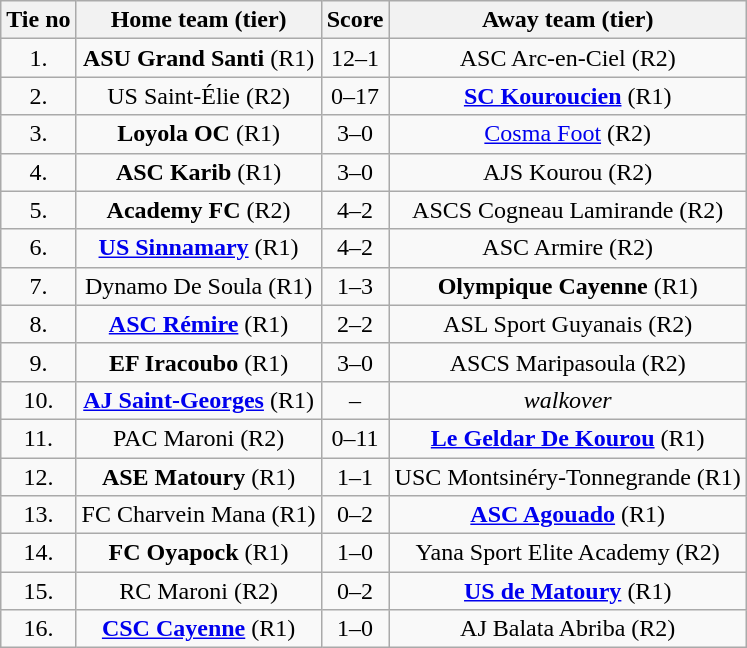<table class="wikitable" style="text-align: center">
<tr>
<th>Tie no</th>
<th>Home team (tier)</th>
<th>Score</th>
<th>Away team (tier)</th>
</tr>
<tr>
<td>1.</td>
<td> <strong>ASU Grand Santi</strong> (R1)</td>
<td>12–1</td>
<td>ASC Arc-en-Ciel (R2) </td>
</tr>
<tr>
<td>2.</td>
<td> US Saint-Élie (R2)</td>
<td>0–17</td>
<td><strong><a href='#'>SC Kouroucien</a></strong> (R1) </td>
</tr>
<tr>
<td>3.</td>
<td> <strong>Loyola OC</strong> (R1)</td>
<td>3–0</td>
<td><a href='#'>Cosma Foot</a> (R2) </td>
</tr>
<tr>
<td>4.</td>
<td> <strong>ASC Karib</strong> (R1)</td>
<td>3–0</td>
<td>AJS Kourou (R2) </td>
</tr>
<tr>
<td>5.</td>
<td> <strong>Academy FC</strong> (R2)</td>
<td>4–2</td>
<td>ASCS Cogneau Lamirande (R2) </td>
</tr>
<tr>
<td>6.</td>
<td> <strong><a href='#'>US Sinnamary</a></strong> (R1)</td>
<td>4–2</td>
<td>ASC Armire (R2) </td>
</tr>
<tr>
<td>7.</td>
<td> Dynamo De Soula (R1)</td>
<td>1–3</td>
<td><strong>Olympique Cayenne</strong> (R1) </td>
</tr>
<tr>
<td>8.</td>
<td> <strong><a href='#'>ASC Rémire</a></strong> (R1)</td>
<td>2–2 </td>
<td>ASL Sport Guyanais (R2) </td>
</tr>
<tr>
<td>9.</td>
<td> <strong>EF Iracoubo</strong> (R1)</td>
<td>3–0</td>
<td>ASCS Maripasoula (R2) </td>
</tr>
<tr>
<td>10.</td>
<td> <strong><a href='#'>AJ Saint-Georges</a></strong> (R1)</td>
<td>–</td>
<td><em>walkover</em></td>
</tr>
<tr>
<td>11.</td>
<td> PAC Maroni (R2)</td>
<td>0–11</td>
<td><strong><a href='#'>Le Geldar De Kourou</a></strong> (R1) </td>
</tr>
<tr>
<td>12.</td>
<td> <strong>ASE Matoury</strong> (R1)</td>
<td>1–1 </td>
<td>USC Montsinéry-Tonnegrande (R1) </td>
</tr>
<tr>
<td>13.</td>
<td> FC Charvein Mana (R1)</td>
<td>0–2</td>
<td><strong><a href='#'>ASC Agouado</a></strong> (R1) </td>
</tr>
<tr>
<td>14.</td>
<td> <strong>FC Oyapock</strong> (R1)</td>
<td>1–0</td>
<td>Yana Sport Elite Academy (R2) </td>
</tr>
<tr>
<td>15.</td>
<td> RC Maroni (R2)</td>
<td>0–2</td>
<td><strong><a href='#'>US de Matoury</a></strong> (R1) </td>
</tr>
<tr>
<td>16.</td>
<td> <strong><a href='#'>CSC Cayenne</a></strong> (R1)</td>
<td>1–0</td>
<td>AJ Balata Abriba (R2) </td>
</tr>
</table>
